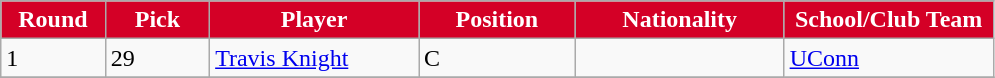<table class="wikitable sortable">
<tr>
<th style="background:#D40026; color:#FFFFFF" width="10%">Round</th>
<th style="background:#D40026; color:#FFFFFF" width="10%">Pick</th>
<th style="background:#D40026; color:#FFFFFF" width="20%">Player</th>
<th style="background:#D40026; color:#FFFFFF" width="15%">Position</th>
<th style="background:#D40026; color:#FFFFFF" width="20%">Nationality</th>
<th style="background:#D40026; color:#FFFFFF" width="20%">School/Club Team</th>
</tr>
<tr>
<td>1</td>
<td>29</td>
<td><a href='#'>Travis Knight</a></td>
<td>C</td>
<td></td>
<td><a href='#'>UConn</a></td>
</tr>
<tr>
</tr>
</table>
